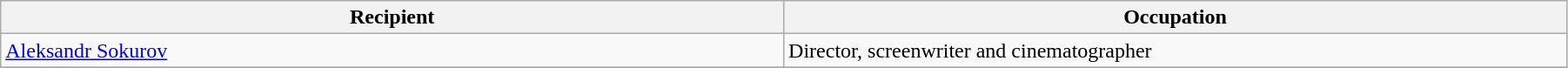<table class="wikitable" width="95%" cellpadding="5">
<tr>
<th width="25%">Recipient</th>
<th width="25%">Occupation</th>
</tr>
<tr>
<td> <a href='#'>Aleksandr Sokurov</a></td>
<td>Director, screenwriter and cinematographer</td>
</tr>
<tr>
</tr>
</table>
